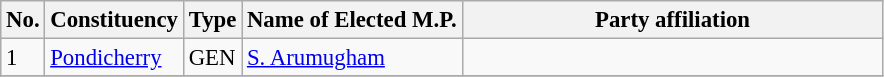<table class="wikitable" style="font-size:95%;">
<tr>
<th>No.</th>
<th>Constituency</th>
<th>Type</th>
<th>Name of Elected M.P.</th>
<th colspan="2" style="width:18em">Party affiliation</th>
</tr>
<tr>
<td>1</td>
<td><a href='#'>Pondicherry</a></td>
<td>GEN</td>
<td><a href='#'>S. Arumugham</a></td>
<td></td>
</tr>
<tr>
</tr>
</table>
